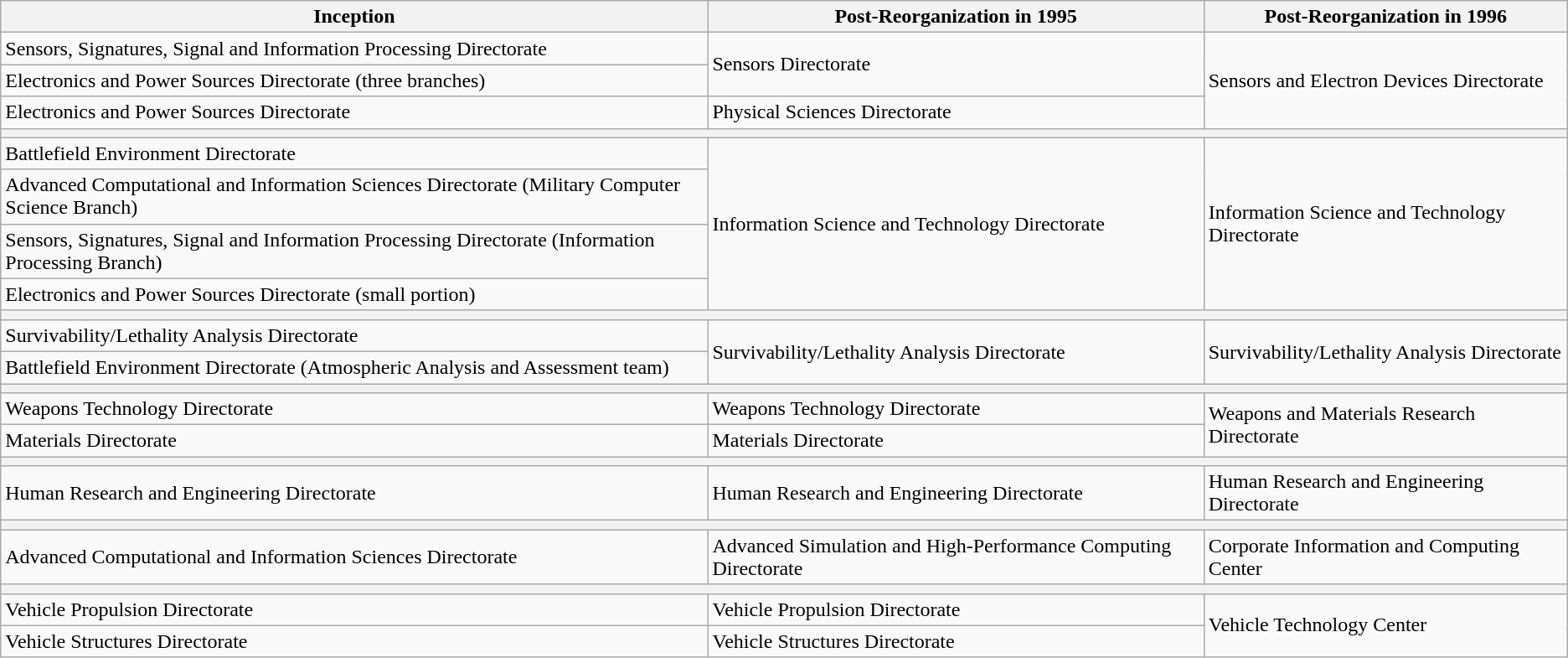<table class="wikitable">
<tr>
<th>Inception</th>
<th>Post-Reorganization in 1995</th>
<th>Post-Reorganization in 1996</th>
</tr>
<tr>
<td>Sensors, Signatures, Signal and Information Processing Directorate</td>
<td rowspan="2">Sensors Directorate</td>
<td rowspan="3">Sensors and Electron Devices Directorate</td>
</tr>
<tr>
<td>Electronics and Power Sources Directorate (three branches)</td>
</tr>
<tr>
<td>Electronics and Power Sources Directorate</td>
<td>Physical Sciences Directorate</td>
</tr>
<tr>
<th colspan="3"></th>
</tr>
<tr>
<td>Battlefield Environment Directorate</td>
<td rowspan="4">Information Science and Technology Directorate</td>
<td rowspan="4">Information Science and Technology Directorate</td>
</tr>
<tr>
<td>Advanced Computational and Information Sciences Directorate (Military Computer Science Branch)</td>
</tr>
<tr>
<td>Sensors, Signatures, Signal and Information Processing Directorate (Information Processing Branch)</td>
</tr>
<tr>
<td>Electronics and Power Sources Directorate (small portion)</td>
</tr>
<tr>
<th colspan="3"></th>
</tr>
<tr>
<td>Survivability/Lethality Analysis Directorate</td>
<td rowspan="2">Survivability/Lethality Analysis Directorate</td>
<td rowspan="2">Survivability/Lethality Analysis Directorate</td>
</tr>
<tr>
<td>Battlefield Environment Directorate (Atmospheric Analysis and Assessment team)</td>
</tr>
<tr>
<th colspan="3"></th>
</tr>
<tr>
<td>Weapons Technology Directorate</td>
<td>Weapons Technology Directorate</td>
<td rowspan="2">Weapons and Materials Research Directorate</td>
</tr>
<tr>
<td>Materials Directorate</td>
<td>Materials Directorate</td>
</tr>
<tr>
<th colspan="3"></th>
</tr>
<tr>
<td>Human Research and Engineering Directorate</td>
<td>Human Research and Engineering Directorate</td>
<td>Human Research and Engineering Directorate</td>
</tr>
<tr>
<th colspan="3"></th>
</tr>
<tr>
<td>Advanced Computational and Information Sciences Directorate</td>
<td>Advanced Simulation and High-Performance Computing Directorate</td>
<td>Corporate Information and Computing Center</td>
</tr>
<tr>
<th colspan="3"></th>
</tr>
<tr>
<td>Vehicle Propulsion Directorate</td>
<td>Vehicle Propulsion Directorate</td>
<td rowspan="2">Vehicle Technology Center</td>
</tr>
<tr>
<td>Vehicle Structures Directorate</td>
<td>Vehicle Structures Directorate</td>
</tr>
</table>
